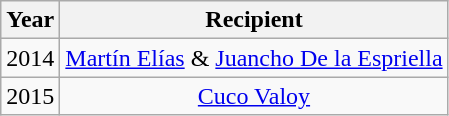<table class="wikitable" style="text-align:center;">
<tr>
<th>Year</th>
<th>Recipient</th>
</tr>
<tr>
<td>2014</td>
<td><a href='#'>Martín Elías</a> & <a href='#'>Juancho De la Espriella</a></td>
</tr>
<tr>
<td>2015</td>
<td><a href='#'>Cuco Valoy</a></td>
</tr>
</table>
